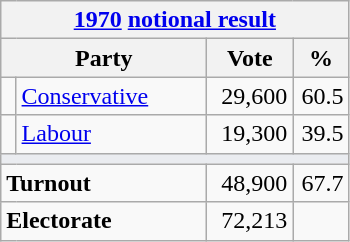<table class="wikitable">
<tr>
<th colspan="4"><a href='#'>1970</a> <a href='#'>notional result</a></th>
</tr>
<tr>
<th bgcolor="#DDDDFF" width="130px" colspan="2">Party</th>
<th bgcolor="#DDDDFF" width="50px">Vote</th>
<th bgcolor="#DDDDFF" width="30px">%</th>
</tr>
<tr>
<td></td>
<td><a href='#'>Conservative</a></td>
<td align=right>29,600</td>
<td align=right>60.5</td>
</tr>
<tr>
<td></td>
<td><a href='#'>Labour</a></td>
<td align=right>19,300</td>
<td align=right>39.5</td>
</tr>
<tr>
<td colspan="4" bgcolor="#EAECF0"></td>
</tr>
<tr>
<td colspan="2"><strong>Turnout</strong></td>
<td align=right>48,900</td>
<td align=right>67.7</td>
</tr>
<tr>
<td colspan="2"><strong>Electorate</strong></td>
<td align=right>72,213</td>
</tr>
</table>
